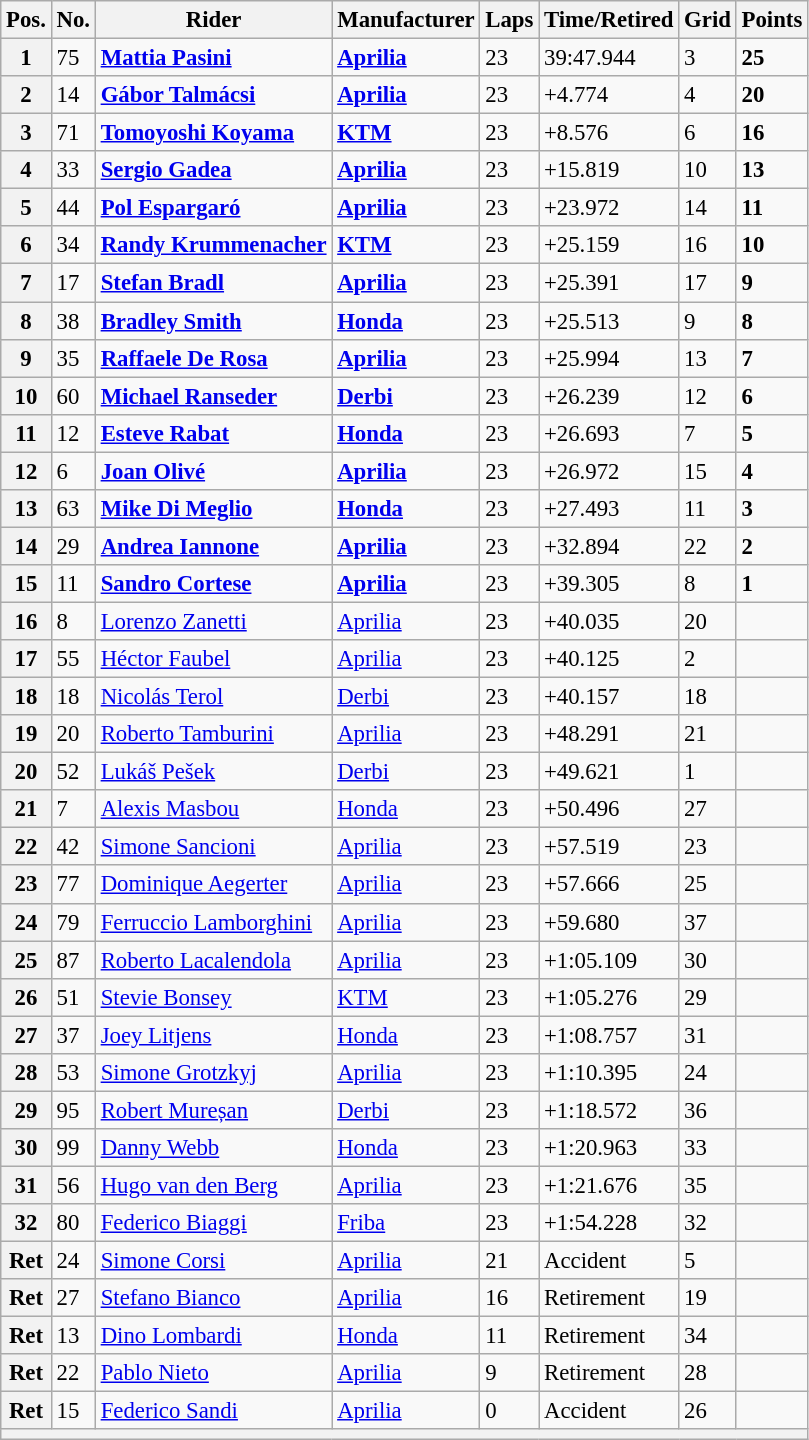<table class="wikitable" style="font-size: 95%;">
<tr>
<th>Pos.</th>
<th>No.</th>
<th>Rider</th>
<th>Manufacturer</th>
<th>Laps</th>
<th>Time/Retired</th>
<th>Grid</th>
<th>Points</th>
</tr>
<tr>
<th>1</th>
<td>75</td>
<td> <strong><a href='#'>Mattia Pasini</a></strong></td>
<td><strong><a href='#'>Aprilia</a></strong></td>
<td>23</td>
<td>39:47.944</td>
<td>3</td>
<td><strong>25</strong></td>
</tr>
<tr>
<th>2</th>
<td>14</td>
<td> <strong><a href='#'>Gábor Talmácsi</a></strong></td>
<td><strong><a href='#'>Aprilia</a></strong></td>
<td>23</td>
<td>+4.774</td>
<td>4</td>
<td><strong>20</strong></td>
</tr>
<tr>
<th>3</th>
<td>71</td>
<td> <strong><a href='#'>Tomoyoshi Koyama</a></strong></td>
<td><strong><a href='#'>KTM</a></strong></td>
<td>23</td>
<td>+8.576</td>
<td>6</td>
<td><strong>16</strong></td>
</tr>
<tr>
<th>4</th>
<td>33</td>
<td> <strong><a href='#'>Sergio Gadea</a></strong></td>
<td><strong><a href='#'>Aprilia</a></strong></td>
<td>23</td>
<td>+15.819</td>
<td>10</td>
<td><strong>13</strong></td>
</tr>
<tr>
<th>5</th>
<td>44</td>
<td> <strong><a href='#'>Pol Espargaró</a></strong></td>
<td><strong><a href='#'>Aprilia</a></strong></td>
<td>23</td>
<td>+23.972</td>
<td>14</td>
<td><strong>11</strong></td>
</tr>
<tr>
<th>6</th>
<td>34</td>
<td> <strong><a href='#'>Randy Krummenacher</a></strong></td>
<td><strong><a href='#'>KTM</a></strong></td>
<td>23</td>
<td>+25.159</td>
<td>16</td>
<td><strong>10</strong></td>
</tr>
<tr>
<th>7</th>
<td>17</td>
<td> <strong><a href='#'>Stefan Bradl</a></strong></td>
<td><strong><a href='#'>Aprilia</a></strong></td>
<td>23</td>
<td>+25.391</td>
<td>17</td>
<td><strong>9</strong></td>
</tr>
<tr>
<th>8</th>
<td>38</td>
<td> <strong><a href='#'>Bradley Smith</a></strong></td>
<td><strong><a href='#'>Honda</a></strong></td>
<td>23</td>
<td>+25.513</td>
<td>9</td>
<td><strong>8</strong></td>
</tr>
<tr>
<th>9</th>
<td>35</td>
<td> <strong><a href='#'>Raffaele De Rosa</a></strong></td>
<td><strong><a href='#'>Aprilia</a></strong></td>
<td>23</td>
<td>+25.994</td>
<td>13</td>
<td><strong>7</strong></td>
</tr>
<tr>
<th>10</th>
<td>60</td>
<td> <strong><a href='#'>Michael Ranseder</a></strong></td>
<td><strong><a href='#'>Derbi</a></strong></td>
<td>23</td>
<td>+26.239</td>
<td>12</td>
<td><strong>6</strong></td>
</tr>
<tr>
<th>11</th>
<td>12</td>
<td> <strong><a href='#'>Esteve Rabat</a></strong></td>
<td><strong><a href='#'>Honda</a></strong></td>
<td>23</td>
<td>+26.693</td>
<td>7</td>
<td><strong>5</strong></td>
</tr>
<tr>
<th>12</th>
<td>6</td>
<td> <strong><a href='#'>Joan Olivé</a></strong></td>
<td><strong><a href='#'>Aprilia</a></strong></td>
<td>23</td>
<td>+26.972</td>
<td>15</td>
<td><strong>4</strong></td>
</tr>
<tr>
<th>13</th>
<td>63</td>
<td> <strong><a href='#'>Mike Di Meglio</a></strong></td>
<td><strong><a href='#'>Honda</a></strong></td>
<td>23</td>
<td>+27.493</td>
<td>11</td>
<td><strong>3</strong></td>
</tr>
<tr>
<th>14</th>
<td>29</td>
<td> <strong><a href='#'>Andrea Iannone</a></strong></td>
<td><strong><a href='#'>Aprilia</a></strong></td>
<td>23</td>
<td>+32.894</td>
<td>22</td>
<td><strong>2</strong></td>
</tr>
<tr>
<th>15</th>
<td>11</td>
<td> <strong><a href='#'>Sandro Cortese</a></strong></td>
<td><strong><a href='#'>Aprilia</a></strong></td>
<td>23</td>
<td>+39.305</td>
<td>8</td>
<td><strong>1</strong></td>
</tr>
<tr>
<th>16</th>
<td>8</td>
<td> <a href='#'>Lorenzo Zanetti</a></td>
<td><a href='#'>Aprilia</a></td>
<td>23</td>
<td>+40.035</td>
<td>20</td>
<td></td>
</tr>
<tr>
<th>17</th>
<td>55</td>
<td> <a href='#'>Héctor Faubel</a></td>
<td><a href='#'>Aprilia</a></td>
<td>23</td>
<td>+40.125</td>
<td>2</td>
<td></td>
</tr>
<tr>
<th>18</th>
<td>18</td>
<td> <a href='#'>Nicolás Terol</a></td>
<td><a href='#'>Derbi</a></td>
<td>23</td>
<td>+40.157</td>
<td>18</td>
<td></td>
</tr>
<tr>
<th>19</th>
<td>20</td>
<td> <a href='#'>Roberto Tamburini</a></td>
<td><a href='#'>Aprilia</a></td>
<td>23</td>
<td>+48.291</td>
<td>21</td>
<td></td>
</tr>
<tr>
<th>20</th>
<td>52</td>
<td> <a href='#'>Lukáš Pešek</a></td>
<td><a href='#'>Derbi</a></td>
<td>23</td>
<td>+49.621</td>
<td>1</td>
<td></td>
</tr>
<tr>
<th>21</th>
<td>7</td>
<td> <a href='#'>Alexis Masbou</a></td>
<td><a href='#'>Honda</a></td>
<td>23</td>
<td>+50.496</td>
<td>27</td>
<td></td>
</tr>
<tr>
<th>22</th>
<td>42</td>
<td> <a href='#'>Simone Sancioni</a></td>
<td><a href='#'>Aprilia</a></td>
<td>23</td>
<td>+57.519</td>
<td>23</td>
<td></td>
</tr>
<tr>
<th>23</th>
<td>77</td>
<td> <a href='#'>Dominique Aegerter</a></td>
<td><a href='#'>Aprilia</a></td>
<td>23</td>
<td>+57.666</td>
<td>25</td>
<td></td>
</tr>
<tr>
<th>24</th>
<td>79</td>
<td> <a href='#'>Ferruccio Lamborghini</a></td>
<td><a href='#'>Aprilia</a></td>
<td>23</td>
<td>+59.680</td>
<td>37</td>
<td></td>
</tr>
<tr>
<th>25</th>
<td>87</td>
<td> <a href='#'>Roberto Lacalendola</a></td>
<td><a href='#'>Aprilia</a></td>
<td>23</td>
<td>+1:05.109</td>
<td>30</td>
<td></td>
</tr>
<tr>
<th>26</th>
<td>51</td>
<td> <a href='#'>Stevie Bonsey</a></td>
<td><a href='#'>KTM</a></td>
<td>23</td>
<td>+1:05.276</td>
<td>29</td>
<td></td>
</tr>
<tr>
<th>27</th>
<td>37</td>
<td> <a href='#'>Joey Litjens</a></td>
<td><a href='#'>Honda</a></td>
<td>23</td>
<td>+1:08.757</td>
<td>31</td>
<td></td>
</tr>
<tr>
<th>28</th>
<td>53</td>
<td> <a href='#'>Simone Grotzkyj</a></td>
<td><a href='#'>Aprilia</a></td>
<td>23</td>
<td>+1:10.395</td>
<td>24</td>
<td></td>
</tr>
<tr>
<th>29</th>
<td>95</td>
<td> <a href='#'>Robert Mureșan</a></td>
<td><a href='#'>Derbi</a></td>
<td>23</td>
<td>+1:18.572</td>
<td>36</td>
<td></td>
</tr>
<tr>
<th>30</th>
<td>99</td>
<td> <a href='#'>Danny Webb</a></td>
<td><a href='#'>Honda</a></td>
<td>23</td>
<td>+1:20.963</td>
<td>33</td>
<td></td>
</tr>
<tr>
<th>31</th>
<td>56</td>
<td> <a href='#'>Hugo van den Berg</a></td>
<td><a href='#'>Aprilia</a></td>
<td>23</td>
<td>+1:21.676</td>
<td>35</td>
<td></td>
</tr>
<tr>
<th>32</th>
<td>80</td>
<td> <a href='#'>Federico Biaggi</a></td>
<td><a href='#'>Friba</a></td>
<td>23</td>
<td>+1:54.228</td>
<td>32</td>
<td></td>
</tr>
<tr>
<th>Ret</th>
<td>24</td>
<td> <a href='#'>Simone Corsi</a></td>
<td><a href='#'>Aprilia</a></td>
<td>21</td>
<td>Accident</td>
<td>5</td>
<td></td>
</tr>
<tr>
<th>Ret</th>
<td>27</td>
<td> <a href='#'>Stefano Bianco</a></td>
<td><a href='#'>Aprilia</a></td>
<td>16</td>
<td>Retirement</td>
<td>19</td>
<td></td>
</tr>
<tr>
<th>Ret</th>
<td>13</td>
<td> <a href='#'>Dino Lombardi</a></td>
<td><a href='#'>Honda</a></td>
<td>11</td>
<td>Retirement</td>
<td>34</td>
<td></td>
</tr>
<tr>
<th>Ret</th>
<td>22</td>
<td> <a href='#'>Pablo Nieto</a></td>
<td><a href='#'>Aprilia</a></td>
<td>9</td>
<td>Retirement</td>
<td>28</td>
<td></td>
</tr>
<tr>
<th>Ret</th>
<td>15</td>
<td> <a href='#'>Federico Sandi</a></td>
<td><a href='#'>Aprilia</a></td>
<td>0</td>
<td>Accident</td>
<td>26</td>
<td></td>
</tr>
<tr>
<th colspan=8></th>
</tr>
</table>
